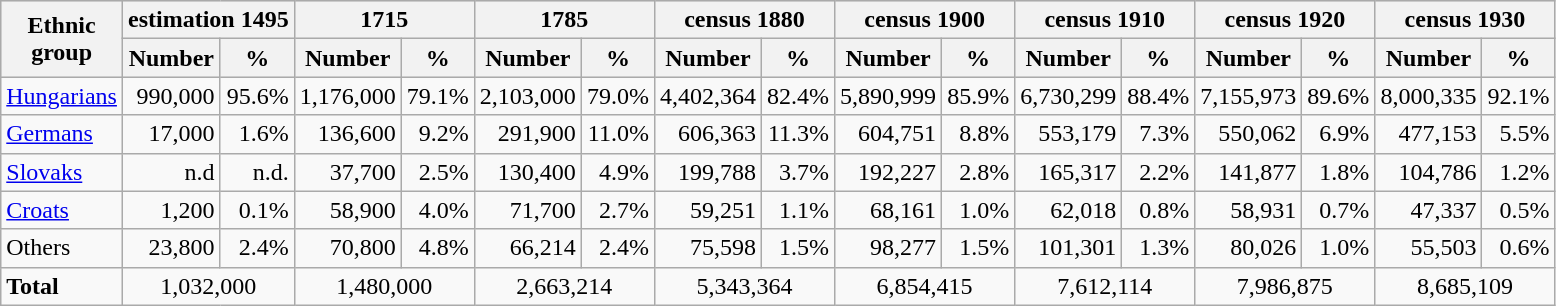<table class="wikitable" style="text-align: right;">
<tr bgcolor="#e0e0e0">
<th rowspan="2">Ethnic<br>group</th>
<th colspan="2">estimation 1495</th>
<th colspan="2">1715</th>
<th colspan="2">1785</th>
<th colspan="2">census 1880</th>
<th colspan="2">census 1900</th>
<th colspan="2">census 1910</th>
<th colspan="2">census 1920</th>
<th colspan="2">census 1930</th>
</tr>
<tr bgcolor="#e0e0e0">
<th>Number</th>
<th>%</th>
<th>Number</th>
<th>%</th>
<th>Number</th>
<th>%</th>
<th>Number</th>
<th>%</th>
<th>Number</th>
<th>%</th>
<th>Number</th>
<th>%</th>
<th>Number</th>
<th>%</th>
<th>Number</th>
<th>%</th>
</tr>
<tr>
<td align="left"><a href='#'>Hungarians</a></td>
<td>990,000</td>
<td>95.6%</td>
<td>1,176,000</td>
<td>79.1%</td>
<td>2,103,000</td>
<td>79.0%</td>
<td>4,402,364</td>
<td>82.4%</td>
<td>5,890,999</td>
<td>85.9%</td>
<td>6,730,299</td>
<td>88.4%</td>
<td>7,155,973</td>
<td>89.6%</td>
<td>8,000,335</td>
<td>92.1%</td>
</tr>
<tr>
<td align="left"><a href='#'>Germans</a></td>
<td>17,000</td>
<td>1.6%</td>
<td>136,600</td>
<td>9.2%</td>
<td>291,900</td>
<td>11.0%</td>
<td>606,363</td>
<td>11.3%</td>
<td>604,751</td>
<td>8.8%</td>
<td>553,179</td>
<td>7.3%</td>
<td>550,062</td>
<td>6.9%</td>
<td>477,153</td>
<td>5.5%</td>
</tr>
<tr>
<td align="left"><a href='#'>Slovaks</a></td>
<td>n.d</td>
<td>n.d.</td>
<td>37,700</td>
<td>2.5%</td>
<td>130,400</td>
<td>4.9%</td>
<td>199,788</td>
<td>3.7%</td>
<td>192,227</td>
<td>2.8%</td>
<td>165,317</td>
<td>2.2%</td>
<td>141,877</td>
<td>1.8%</td>
<td>104,786</td>
<td>1.2%</td>
</tr>
<tr>
<td align="left"><a href='#'>Croats</a></td>
<td>1,200</td>
<td>0.1%</td>
<td>58,900</td>
<td>4.0%</td>
<td>71,700</td>
<td>2.7%</td>
<td>59,251</td>
<td>1.1%</td>
<td>68,161</td>
<td>1.0%</td>
<td>62,018</td>
<td>0.8%</td>
<td>58,931</td>
<td>0.7%</td>
<td>47,337</td>
<td>0.5%</td>
</tr>
<tr>
<td align="left">Others</td>
<td>23,800</td>
<td>2.4%</td>
<td>70,800</td>
<td>4.8%</td>
<td>66,214</td>
<td>2.4%</td>
<td>75,598</td>
<td>1.5%</td>
<td>98,277</td>
<td>1.5%</td>
<td>101,301</td>
<td>1.3%</td>
<td>80,026</td>
<td>1.0%</td>
<td>55,503</td>
<td>0.6%</td>
</tr>
<tr>
<td align="left"><strong>Total</strong></td>
<td colspan="2" align="center">1,032,000</td>
<td colspan="2" align="center">1,480,000</td>
<td colspan="2" align="center">2,663,214</td>
<td colspan="2" align="center">5,343,364</td>
<td colspan="2" align="center">6,854,415</td>
<td colspan="2" align="center">7,612,114</td>
<td colspan="2" align="center">7,986,875</td>
<td colspan="2" align="center">8,685,109</td>
</tr>
</table>
